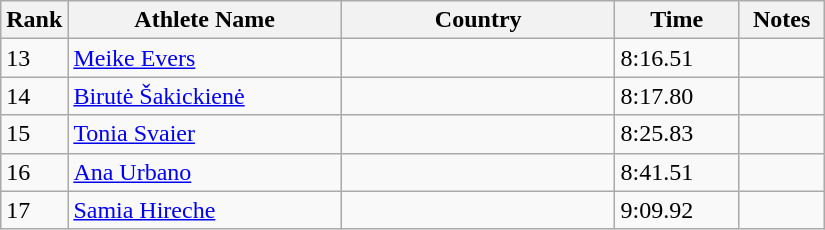<table class="wikitable">
<tr>
<th width=25>Rank</th>
<th width=175>Athlete Name</th>
<th width=175>Country</th>
<th width=75>Time</th>
<th width=50>Notes</th>
</tr>
<tr>
<td>13</td>
<td><a href='#'>Meike Evers</a></td>
<td></td>
<td>8:16.51</td>
<td></td>
</tr>
<tr>
<td>14</td>
<td><a href='#'>Birutė Šakickienė</a></td>
<td></td>
<td>8:17.80</td>
<td></td>
</tr>
<tr>
<td>15</td>
<td><a href='#'>Tonia Svaier</a></td>
<td></td>
<td>8:25.83</td>
<td></td>
</tr>
<tr>
<td>16</td>
<td><a href='#'>Ana Urbano</a></td>
<td></td>
<td>8:41.51</td>
<td></td>
</tr>
<tr>
<td>17</td>
<td><a href='#'>Samia Hireche</a></td>
<td></td>
<td>9:09.92</td>
<td></td>
</tr>
</table>
